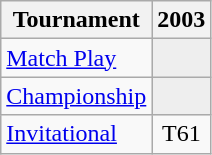<table class="wikitable" style="text-align:center;">
<tr>
<th>Tournament</th>
<th>2003</th>
</tr>
<tr>
<td align="left"><a href='#'>Match Play</a></td>
<td style="background:#eeeeee;"></td>
</tr>
<tr>
<td align="left"><a href='#'>Championship</a></td>
<td style="background:#eeeeee;"></td>
</tr>
<tr>
<td align="left"><a href='#'>Invitational</a></td>
<td>T61</td>
</tr>
</table>
